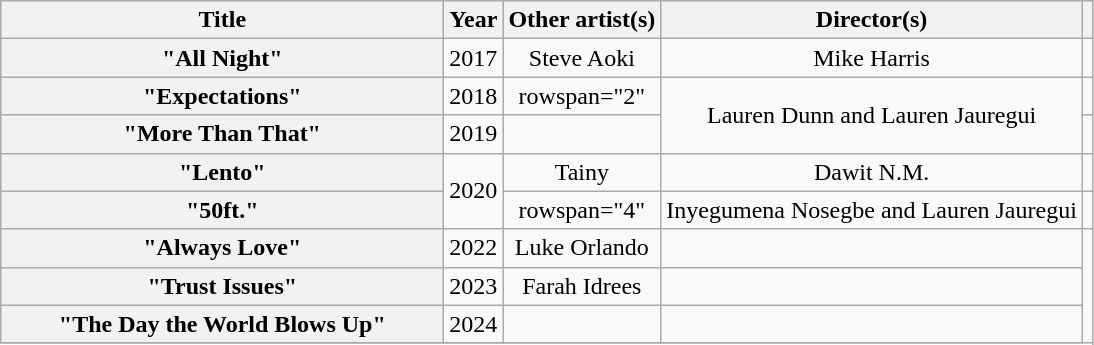<table class="wikitable sortable plainrowheaders" style="text-align:center;">
<tr>
<th scope="col" style="width:18em;">Title</th>
<th scope="col">Year</th>
<th scope="col">Other artist(s)</th>
<th scope="col">Director(s)</th>
<th scope="col"></th>
</tr>
<tr>
<th scope="row">"All Night"</th>
<td>2017</td>
<td>Steve Aoki</td>
<td>Mike Harris</td>
<td></td>
</tr>
<tr>
<th scope="row">"Expectations"</th>
<td>2018</td>
<td>rowspan="2" </td>
<td rowspan="2">Lauren Dunn and Lauren Jauregui</td>
<td></td>
</tr>
<tr>
<th scope="row">"More Than That"</th>
<td>2019</td>
<td></td>
</tr>
<tr>
<th scope="row">"Lento"</th>
<td rowspan="2">2020</td>
<td>Tainy</td>
<td>Dawit N.M.</td>
<td></td>
</tr>
<tr>
<th scope="row">"50ft."</th>
<td>rowspan="4" </td>
<td>Inyegumena Nosegbe and Lauren Jauregui</td>
<td></td>
</tr>
<tr>
<th scope="row">"Always Love"</th>
<td>2022</td>
<td>Luke Orlando</td>
<td></td>
</tr>
<tr>
<th scope="row">"Trust Issues"</th>
<td>2023</td>
<td>Farah Idrees</td>
<td></td>
</tr>
<tr>
<th scope="row">"The Day the World Blows Up"</th>
<td>2024</td>
<td></td>
<td></td>
</tr>
<tr>
</tr>
</table>
